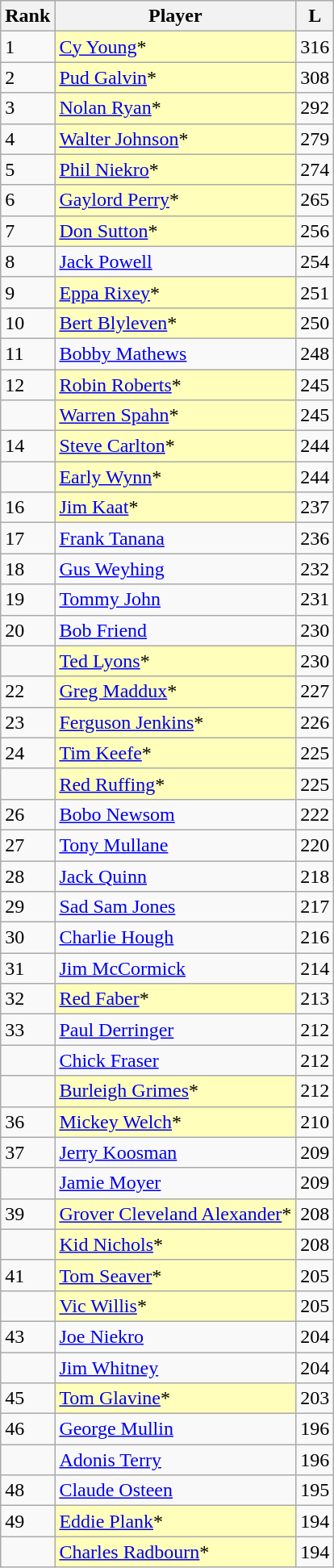<table class="wikitable" style="float:left;">
<tr>
<th>Rank</th>
<th>Player</th>
<th>L</th>
</tr>
<tr>
<td>1</td>
<td style="background:#ffffbb;"><a href='#'>Cy Young</a>*</td>
<td>316</td>
</tr>
<tr>
<td>2</td>
<td style="background:#ffffbb;"><a href='#'>Pud Galvin</a>*</td>
<td>308</td>
</tr>
<tr>
<td>3</td>
<td style="background:#ffffbb;"><a href='#'>Nolan Ryan</a>*</td>
<td>292</td>
</tr>
<tr>
<td>4</td>
<td style="background:#ffffbb;"><a href='#'>Walter Johnson</a>*</td>
<td>279</td>
</tr>
<tr>
<td>5</td>
<td style="background:#ffffbb;"><a href='#'>Phil Niekro</a>*</td>
<td>274</td>
</tr>
<tr>
<td>6</td>
<td style="background:#ffffbb;"><a href='#'>Gaylord Perry</a>*</td>
<td>265</td>
</tr>
<tr>
<td>7</td>
<td style="background:#ffffbb;"><a href='#'>Don Sutton</a>*</td>
<td>256</td>
</tr>
<tr>
<td>8</td>
<td><a href='#'>Jack Powell</a></td>
<td>254</td>
</tr>
<tr>
<td>9</td>
<td style="background:#ffffbb;"><a href='#'>Eppa Rixey</a>*</td>
<td>251</td>
</tr>
<tr>
<td>10</td>
<td style="background:#ffffbb;"><a href='#'>Bert Blyleven</a>*</td>
<td>250</td>
</tr>
<tr>
<td>11</td>
<td><a href='#'>Bobby Mathews</a></td>
<td>248</td>
</tr>
<tr>
<td>12</td>
<td style="background:#ffffbb;"><a href='#'>Robin Roberts</a>*</td>
<td>245</td>
</tr>
<tr>
<td></td>
<td style="background:#ffffbb;"><a href='#'>Warren Spahn</a>*</td>
<td>245</td>
</tr>
<tr>
<td>14</td>
<td style="background:#ffffbb;"><a href='#'>Steve Carlton</a>*</td>
<td>244</td>
</tr>
<tr>
<td></td>
<td style="background:#ffffbb;"><a href='#'>Early Wynn</a>*</td>
<td>244</td>
</tr>
<tr>
<td>16</td>
<td style="background:#ffffbb;"><a href='#'>Jim Kaat</a>*</td>
<td>237</td>
</tr>
<tr>
<td>17</td>
<td><a href='#'>Frank Tanana</a></td>
<td>236</td>
</tr>
<tr>
<td>18</td>
<td><a href='#'>Gus Weyhing</a></td>
<td>232</td>
</tr>
<tr>
<td>19</td>
<td><a href='#'>Tommy John</a></td>
<td>231</td>
</tr>
<tr>
<td>20</td>
<td><a href='#'>Bob Friend</a></td>
<td>230</td>
</tr>
<tr>
<td></td>
<td style="background:#ffffbb;"><a href='#'>Ted Lyons</a>*</td>
<td>230</td>
</tr>
<tr>
<td>22</td>
<td style="background:#ffffbb;"><a href='#'>Greg Maddux</a>*</td>
<td>227</td>
</tr>
<tr>
<td>23</td>
<td style="background:#ffffbb;"><a href='#'>Ferguson Jenkins</a>*</td>
<td>226</td>
</tr>
<tr>
<td>24</td>
<td style="background:#ffffbb;"><a href='#'>Tim Keefe</a>*</td>
<td>225</td>
</tr>
<tr>
<td></td>
<td style="background:#ffffbb;"><a href='#'>Red Ruffing</a>*</td>
<td>225</td>
</tr>
<tr>
<td>26</td>
<td><a href='#'>Bobo Newsom</a></td>
<td>222</td>
</tr>
<tr>
<td>27</td>
<td><a href='#'>Tony Mullane</a></td>
<td>220</td>
</tr>
<tr>
<td>28</td>
<td><a href='#'>Jack Quinn</a></td>
<td>218</td>
</tr>
<tr>
<td>29</td>
<td><a href='#'>Sad Sam Jones</a></td>
<td>217</td>
</tr>
<tr>
<td>30</td>
<td><a href='#'>Charlie Hough</a></td>
<td>216</td>
</tr>
<tr>
<td>31</td>
<td><a href='#'>Jim McCormick</a></td>
<td>214</td>
</tr>
<tr>
<td>32</td>
<td style="background:#ffffbb;"><a href='#'>Red Faber</a>*</td>
<td>213</td>
</tr>
<tr>
<td>33</td>
<td><a href='#'>Paul Derringer</a></td>
<td>212</td>
</tr>
<tr>
<td></td>
<td><a href='#'>Chick Fraser</a></td>
<td>212</td>
</tr>
<tr>
<td></td>
<td style="background:#ffffbb;"><a href='#'>Burleigh Grimes</a>*</td>
<td>212</td>
</tr>
<tr>
<td>36</td>
<td style="background:#ffffbb;"><a href='#'>Mickey Welch</a>*</td>
<td>210</td>
</tr>
<tr>
<td>37</td>
<td><a href='#'>Jerry Koosman</a></td>
<td>209</td>
</tr>
<tr>
<td></td>
<td><a href='#'>Jamie Moyer</a></td>
<td>209</td>
</tr>
<tr>
<td>39</td>
<td style="background:#ffffbb;"><a href='#'>Grover Cleveland Alexander</a>*</td>
<td>208</td>
</tr>
<tr>
<td></td>
<td style="background:#ffffbb;"><a href='#'>Kid Nichols</a>*</td>
<td>208</td>
</tr>
<tr>
<td>41</td>
<td style="background:#ffffbb;"><a href='#'>Tom Seaver</a>*</td>
<td>205</td>
</tr>
<tr>
<td></td>
<td style="background:#ffffbb;"><a href='#'>Vic Willis</a>*</td>
<td>205</td>
</tr>
<tr>
<td>43</td>
<td><a href='#'>Joe Niekro</a></td>
<td>204</td>
</tr>
<tr>
<td></td>
<td><a href='#'>Jim Whitney</a></td>
<td>204</td>
</tr>
<tr>
<td>45</td>
<td style="background:#ffffbb;"><a href='#'>Tom Glavine</a>*</td>
<td>203</td>
</tr>
<tr>
<td>46</td>
<td><a href='#'>George Mullin</a></td>
<td>196</td>
</tr>
<tr>
<td></td>
<td><a href='#'>Adonis Terry</a></td>
<td>196</td>
</tr>
<tr>
<td>48</td>
<td><a href='#'>Claude Osteen</a></td>
<td>195</td>
</tr>
<tr>
<td>49</td>
<td style="background:#ffffbb;"><a href='#'>Eddie Plank</a>*</td>
<td>194</td>
</tr>
<tr>
<td></td>
<td style="background:#ffffbb;"><a href='#'>Charles Radbourn</a>*</td>
<td>194</td>
</tr>
</table>
